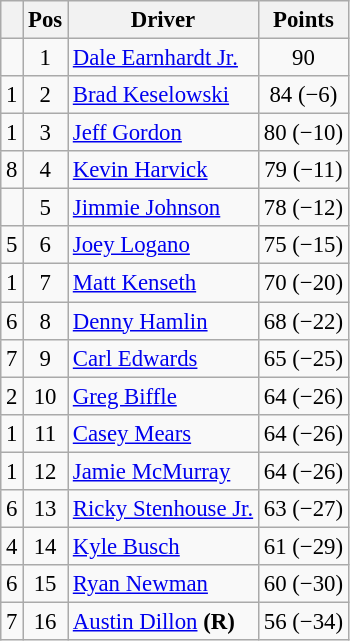<table class="wikitable" style="font-size: 95%;">
<tr>
<th></th>
<th>Pos</th>
<th>Driver</th>
<th>Points</th>
</tr>
<tr>
<td align="left"></td>
<td style="text-align:center;">1</td>
<td><a href='#'>Dale Earnhardt Jr.</a></td>
<td style="text-align:center;">90</td>
</tr>
<tr>
<td align="left"> 1</td>
<td style="text-align:center;">2</td>
<td><a href='#'>Brad Keselowski</a></td>
<td style="text-align:center;">84 (−6)</td>
</tr>
<tr>
<td align="left"> 1</td>
<td style="text-align:center;">3</td>
<td><a href='#'>Jeff Gordon</a></td>
<td style="text-align:center;">80 (−10)</td>
</tr>
<tr>
<td align="left"> 8</td>
<td style="text-align:center;">4</td>
<td><a href='#'>Kevin Harvick</a></td>
<td style="text-align:center;">79 (−11)</td>
</tr>
<tr>
<td align="left"></td>
<td style="text-align:center;">5</td>
<td><a href='#'>Jimmie Johnson</a></td>
<td style="text-align:center;">78 (−12)</td>
</tr>
<tr>
<td align="left"> 5</td>
<td style="text-align:center;">6</td>
<td><a href='#'>Joey Logano</a></td>
<td style="text-align:center;">75 (−15)</td>
</tr>
<tr>
<td align="left"> 1</td>
<td style="text-align:center;">7</td>
<td><a href='#'>Matt Kenseth</a></td>
<td style="text-align:center;">70 (−20)</td>
</tr>
<tr>
<td align="left"> 6</td>
<td style="text-align:center;">8</td>
<td><a href='#'>Denny Hamlin</a></td>
<td style="text-align:center;">68 (−22)</td>
</tr>
<tr>
<td align="left"> 7</td>
<td style="text-align:center;">9</td>
<td><a href='#'>Carl Edwards</a></td>
<td style="text-align:center;">65 (−25)</td>
</tr>
<tr>
<td align="left"> 2</td>
<td style="text-align:center;">10</td>
<td><a href='#'>Greg Biffle</a></td>
<td style="text-align:center;">64 (−26)</td>
</tr>
<tr>
<td align="left"> 1</td>
<td style="text-align:center;">11</td>
<td><a href='#'>Casey Mears</a></td>
<td style="text-align:center;">64 (−26)</td>
</tr>
<tr>
<td align="left"> 1</td>
<td style="text-align:center;">12</td>
<td><a href='#'>Jamie McMurray</a></td>
<td style="text-align:center;">64 (−26)</td>
</tr>
<tr>
<td align="text-align:center;"> 6</td>
<td style="text-align:center;">13</td>
<td><a href='#'>Ricky Stenhouse Jr.</a></td>
<td style="text-align:center;">63 (−27)</td>
</tr>
<tr>
<td align="text-align:center;"> 4</td>
<td style="text-align:center;">14</td>
<td><a href='#'>Kyle Busch</a></td>
<td style="text-align:center;">61 (−29)</td>
</tr>
<tr>
<td align="text-align:center;"> 6</td>
<td style="text-align:center;">15</td>
<td><a href='#'>Ryan Newman</a></td>
<td style="text-align:center;">60 (−30)</td>
</tr>
<tr>
<td align="text-align:center;"> 7</td>
<td style="text-align:center;">16</td>
<td><a href='#'>Austin Dillon</a> <strong>(R)</strong></td>
<td style="text-align:center;">56 (−34)</td>
</tr>
</table>
